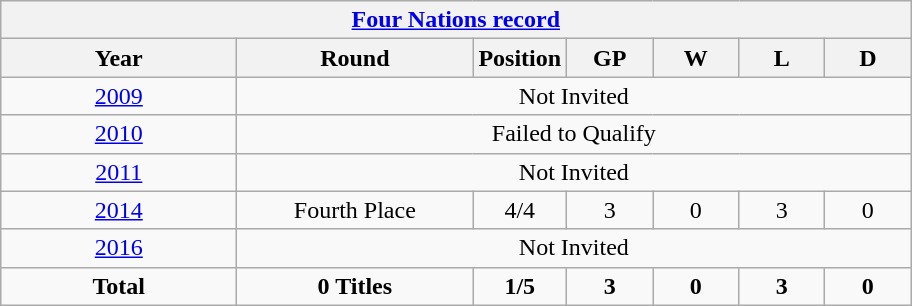<table class="wikitable" style="text-align: center;">
<tr>
<th colspan=9><a href='#'>Four Nations record</a></th>
</tr>
<tr>
<th width=150>Year</th>
<th width=150>Round</th>
<th width=50>Position</th>
<th width=50>GP</th>
<th width=50>W</th>
<th width=50>L</th>
<th width=50>D</th>
</tr>
<tr>
<td> <a href='#'>2009</a></td>
<td colspan="8">Not Invited</td>
</tr>
<tr>
<td> <a href='#'>2010</a></td>
<td colspan="8">Failed to Qualify</td>
</tr>
<tr>
<td> <a href='#'>2011</a></td>
<td colspan="8">Not Invited</td>
</tr>
<tr>
<td> <a href='#'>2014</a></td>
<td>Fourth Place</td>
<td>4/4</td>
<td>3</td>
<td>0</td>
<td>3</td>
<td>0</td>
</tr>
<tr>
<td> <a href='#'>2016</a></td>
<td colspan="8">Not Invited</td>
</tr>
<tr>
<td><strong>Total</strong></td>
<td><strong>0 Titles</strong></td>
<td><strong>1/5</strong></td>
<td><strong>3</strong></td>
<td><strong>0</strong></td>
<td><strong>3</strong></td>
<td><strong>0</strong></td>
</tr>
</table>
